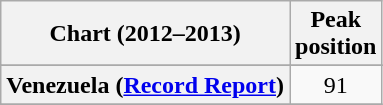<table class="wikitable sortable plainrowheaders">
<tr>
<th>Chart (2012–2013)</th>
<th>Peak<br>position</th>
</tr>
<tr>
</tr>
<tr>
</tr>
<tr>
</tr>
<tr>
</tr>
<tr>
</tr>
<tr>
</tr>
<tr>
</tr>
<tr>
</tr>
<tr>
</tr>
<tr>
</tr>
<tr>
</tr>
<tr>
</tr>
<tr>
</tr>
<tr>
</tr>
<tr>
</tr>
<tr>
</tr>
<tr>
</tr>
<tr>
</tr>
<tr>
</tr>
<tr>
</tr>
<tr>
</tr>
<tr>
</tr>
<tr>
</tr>
<tr>
</tr>
<tr>
</tr>
<tr>
</tr>
<tr>
</tr>
<tr>
</tr>
<tr>
</tr>
<tr>
</tr>
<tr>
</tr>
<tr>
</tr>
<tr>
</tr>
<tr>
</tr>
<tr>
<th scope="row">Venezuela (<a href='#'>Record Report</a>)</th>
<td style="text-align:center;">91</td>
</tr>
<tr>
</tr>
</table>
